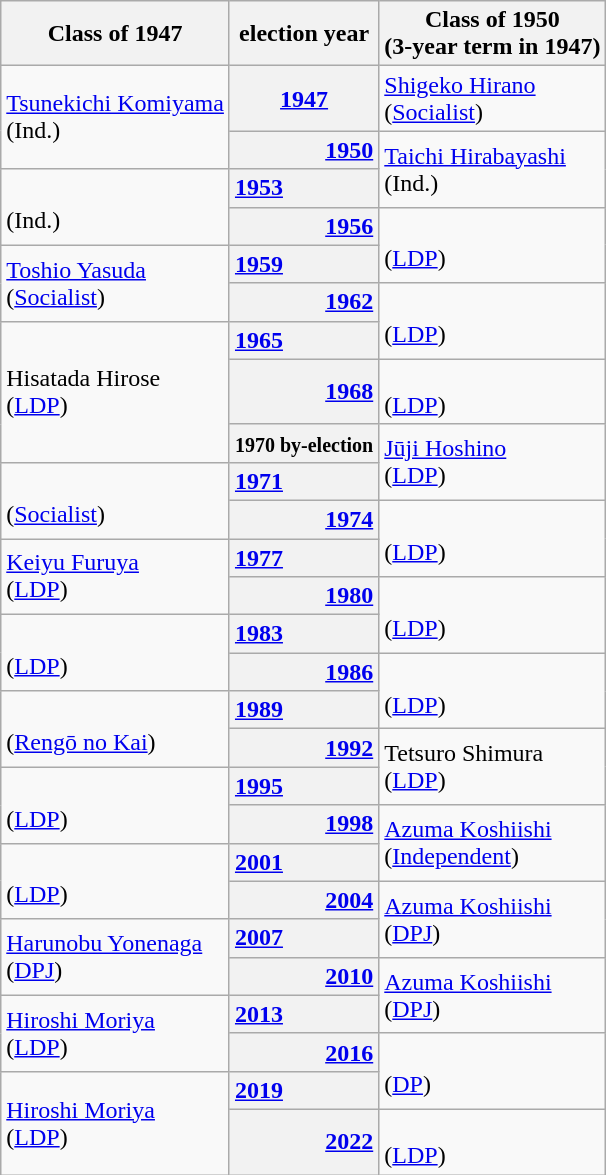<table class="wikitable" border="1">
<tr>
<th>Class of 1947</th>
<th>election year</th>
<th>Class of 1950<br>(3-year term in 1947)</th>
</tr>
<tr>
<td rowspan="2"><a href='#'>Tsunekichi Komiyama</a><br>(Ind.)</td>
<th style="text-align: center"><a href='#'>1947</a></th>
<td><a href='#'>Shigeko Hirano</a><br>(<a href='#'>Socialist</a>)</td>
</tr>
<tr>
<th style="text-align: right"><a href='#'>1950</a></th>
<td rowspan="2"><a href='#'>Taichi Hirabayashi</a><br>(Ind.)</td>
</tr>
<tr>
<td rowspan="2"><br>(Ind.)</td>
<th style="text-align: left"><a href='#'>1953</a></th>
</tr>
<tr>
<th style="text-align: right"><a href='#'>1956</a></th>
<td rowspan="2" ><br>(<a href='#'>LDP</a>)</td>
</tr>
<tr>
<td rowspan="2" ><a href='#'>Toshio Yasuda</a><br>(<a href='#'>Socialist</a>)</td>
<th style="text-align: left"><a href='#'>1959</a></th>
</tr>
<tr>
<th style="text-align: right"><a href='#'>1962</a></th>
<td rowspan="2" ><br>(<a href='#'>LDP</a>)</td>
</tr>
<tr>
<td rowspan="3" >Hisatada Hirose<br>(<a href='#'>LDP</a>)</td>
<th style="text-align: left"><a href='#'>1965</a></th>
</tr>
<tr>
<th style="text-align: right"><a href='#'>1968</a></th>
<td><br>(<a href='#'>LDP</a>)</td>
</tr>
<tr>
<th style="text-align: right"><small>1970 by-election</small></th>
<td rowspan="2" ><a href='#'>Jūji Hoshino</a><br>(<a href='#'>LDP</a>)</td>
</tr>
<tr>
<td rowspan="2" ><br>(<a href='#'>Socialist</a>)</td>
<th style="text-align: left"><a href='#'>1971</a></th>
</tr>
<tr>
<th style="text-align: right"><a href='#'>1974</a></th>
<td rowspan="2" ><br>(<a href='#'>LDP</a>)</td>
</tr>
<tr>
<td rowspan="2" ><a href='#'>Keiyu Furuya</a><br>(<a href='#'>LDP</a>)</td>
<th style="text-align: left"><a href='#'>1977</a></th>
</tr>
<tr>
<th style="text-align: right"><a href='#'>1980</a></th>
<td rowspan="2" ><br>(<a href='#'>LDP</a>)</td>
</tr>
<tr>
<td rowspan="2" ><br>(<a href='#'>LDP</a>)</td>
<th style="text-align: left"><a href='#'>1983</a></th>
</tr>
<tr>
<th style="text-align: right"><a href='#'>1986</a></th>
<td rowspan="2" ><br>(<a href='#'>LDP</a>)</td>
</tr>
<tr>
<td rowspan="2"><br>(<a href='#'>Rengō no Kai</a>)</td>
<th style="text-align: left"><a href='#'>1989</a></th>
</tr>
<tr>
<th style="text-align: right"><a href='#'>1992</a></th>
<td rowspan="2" >Tetsuro Shimura<br>(<a href='#'>LDP</a>)</td>
</tr>
<tr>
<td rowspan="2" ><br>(<a href='#'>LDP</a>)</td>
<th style="text-align: left"><a href='#'>1995</a></th>
</tr>
<tr>
<th style="text-align: right"><a href='#'>1998</a></th>
<td rowspan="2"><a href='#'>Azuma Koshiishi</a><br>(<a href='#'>Independent</a>)</td>
</tr>
<tr>
<td rowspan="2" ><br>(<a href='#'>LDP</a>)</td>
<th style="text-align: left"><a href='#'>2001</a></th>
</tr>
<tr>
<th style="text-align: right"><a href='#'>2004</a></th>
<td rowspan="2" ><a href='#'>Azuma Koshiishi</a><br>(<a href='#'>DPJ</a>)</td>
</tr>
<tr>
<td rowspan="2" ><a href='#'>Harunobu Yonenaga</a><br>(<a href='#'>DPJ</a>)</td>
<th style="text-align: left"><a href='#'>2007</a></th>
</tr>
<tr>
<th style="text-align: right"><a href='#'>2010</a></th>
<td rowspan="2" ><a href='#'>Azuma Koshiishi</a><br>(<a href='#'>DPJ</a>)</td>
</tr>
<tr>
<td rowspan="2" ><a href='#'>Hiroshi Moriya</a><br>(<a href='#'>LDP</a>)</td>
<th style="text-align: left"><a href='#'>2013</a></th>
</tr>
<tr>
<th style="text-align: right"><a href='#'>2016</a></th>
<td rowspan="2" > <br>(<a href='#'>DP</a>)</td>
</tr>
<tr>
<td rowspan="2" ><a href='#'>Hiroshi Moriya</a><br>(<a href='#'>LDP</a>)</td>
<th style="text-align: left"><a href='#'>2019</a></th>
</tr>
<tr>
<th style="text-align: right"><a href='#'>2022</a></th>
<td rowspan="2" > <br>(<a href='#'>LDP</a>)</td>
</tr>
</table>
